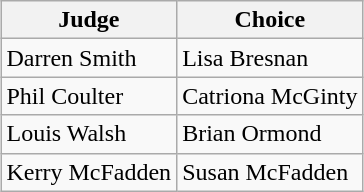<table class="sortable wikitable" style="margin: 1em auto 1em auto; text-align:center">
<tr>
<th>Judge</th>
<th>Choice</th>
</tr>
<tr>
<td align="left">Darren Smith</td>
<td align="left">Lisa Bresnan</td>
</tr>
<tr>
<td align="left">Phil Coulter</td>
<td align="left">Catriona McGinty</td>
</tr>
<tr>
<td align="left">Louis Walsh</td>
<td align="left">Brian Ormond</td>
</tr>
<tr>
<td align="left">Kerry McFadden</td>
<td align="left">Susan McFadden</td>
</tr>
</table>
